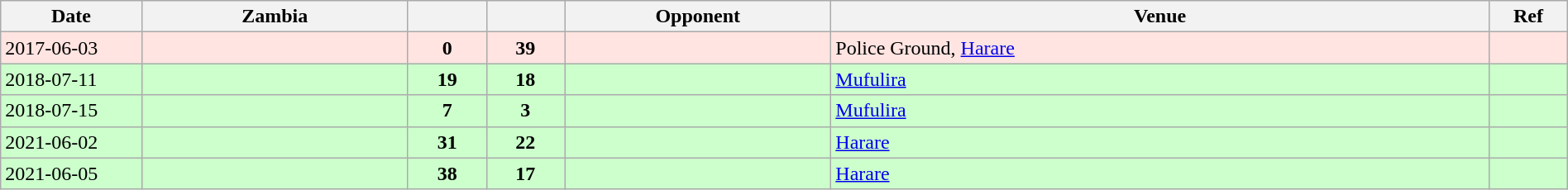<table class="wikitable sortable" style="width:100%">
<tr>
<th style="width:9%">Date</th>
<th style="width:17%">Zambia</th>
<th style="width:5%"></th>
<th style="width:5%"></th>
<th style="width:17%">Opponent</th>
<th>Venue</th>
<th style="width:5%">Ref</th>
</tr>
<tr bgcolor="FFE4E1">
<td>2017-06-03</td>
<td align=right></td>
<td align="center"><strong>0</strong></td>
<td align="center"><strong>39</strong></td>
<td></td>
<td>Police Ground, <a href='#'>Harare</a></td>
<td></td>
</tr>
<tr bgcolor="#ccffcc">
<td>2018-07-11</td>
<td align="right"></td>
<td align="center"><strong>19</strong></td>
<td align="center"><strong>18</strong></td>
<td></td>
<td><a href='#'>Mufulira</a></td>
<td></td>
</tr>
<tr bgcolor="#ccffcc">
<td>2018-07-15</td>
<td align="right"></td>
<td align="center"><strong>7</strong></td>
<td align="center"><strong>3</strong></td>
<td></td>
<td><a href='#'>Mufulira</a></td>
<td></td>
</tr>
<tr bgcolor="#ccffcc">
<td>2021-06-02</td>
<td align="right"></td>
<td align="center"><strong>31</strong></td>
<td align="center"><strong>22</strong></td>
<td></td>
<td><a href='#'>Harare</a></td>
<td></td>
</tr>
<tr bgcolor="#ccffcc">
<td>2021-06-05</td>
<td align="right"></td>
<td align="center"><strong>38</strong></td>
<td align="center"><strong>17</strong></td>
<td></td>
<td><a href='#'>Harare</a></td>
<td></td>
</tr>
</table>
